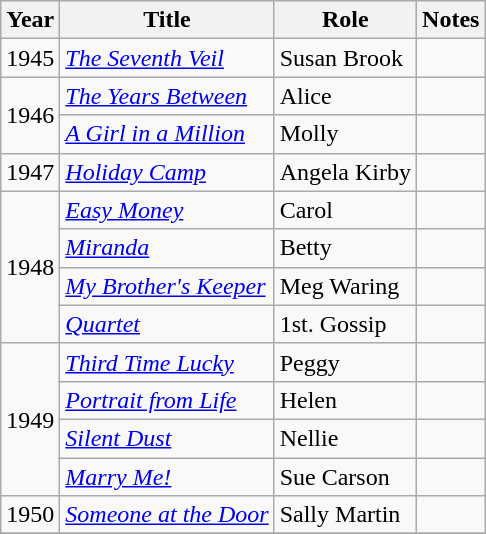<table class="wikitable sortable">
<tr>
<th>Year</th>
<th>Title</th>
<th>Role</th>
<th>Notes</th>
</tr>
<tr>
<td>1945</td>
<td><em><a href='#'>The Seventh Veil</a></em></td>
<td>Susan Brook</td>
<td></td>
</tr>
<tr>
<td rowspan="2">1946</td>
<td><em><a href='#'>The Years Between</a></em></td>
<td>Alice</td>
<td></td>
</tr>
<tr>
<td><em><a href='#'>A Girl in a Million</a></em></td>
<td>Molly</td>
<td></td>
</tr>
<tr>
<td>1947</td>
<td><em><a href='#'>Holiday Camp</a></em></td>
<td>Angela Kirby</td>
<td></td>
</tr>
<tr>
<td rowspan="4">1948</td>
<td><em><a href='#'>Easy Money</a></em></td>
<td>Carol</td>
<td></td>
</tr>
<tr>
<td><em><a href='#'>Miranda</a></em></td>
<td>Betty</td>
<td></td>
</tr>
<tr>
<td><em><a href='#'>My Brother's Keeper</a></em></td>
<td>Meg Waring</td>
<td></td>
</tr>
<tr>
<td><em><a href='#'>Quartet</a></em></td>
<td>1st. Gossip</td>
<td></td>
</tr>
<tr>
<td rowspan="4">1949</td>
<td><em><a href='#'>Third Time Lucky</a></em></td>
<td>Peggy</td>
<td></td>
</tr>
<tr>
<td><em><a href='#'>Portrait from Life</a></em></td>
<td>Helen</td>
<td></td>
</tr>
<tr>
<td><em><a href='#'>Silent Dust</a></em></td>
<td>Nellie</td>
<td></td>
</tr>
<tr>
<td><em><a href='#'>Marry Me!</a></em></td>
<td>Sue Carson</td>
<td></td>
</tr>
<tr>
<td>1950</td>
<td><em><a href='#'>Someone at the Door</a></em></td>
<td>Sally Martin</td>
<td></td>
</tr>
<tr>
</tr>
</table>
